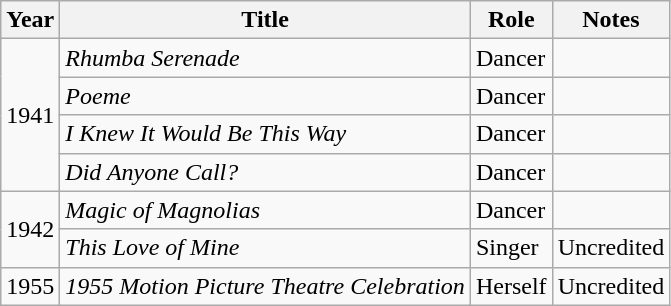<table class="wikitable sortable">
<tr>
<th>Year</th>
<th>Title</th>
<th>Role</th>
<th>Notes</th>
</tr>
<tr>
<td rowspan=4>1941</td>
<td><em>Rhumba Serenade</em></td>
<td>Dancer</td>
<td></td>
</tr>
<tr>
<td><em>Poeme</em></td>
<td>Dancer</td>
<td></td>
</tr>
<tr>
<td><em>I Knew It Would Be This Way</em></td>
<td>Dancer</td>
<td></td>
</tr>
<tr>
<td><em>Did Anyone Call?</em></td>
<td>Dancer</td>
<td></td>
</tr>
<tr>
<td rowspan=2>1942</td>
<td><em>Magic of Magnolias</em></td>
<td>Dancer</td>
<td></td>
</tr>
<tr>
<td><em>This Love of Mine</em></td>
<td>Singer</td>
<td>Uncredited</td>
</tr>
<tr>
<td>1955</td>
<td><em>1955 Motion Picture Theatre Celebration</em></td>
<td>Herself</td>
<td>Uncredited</td>
</tr>
</table>
